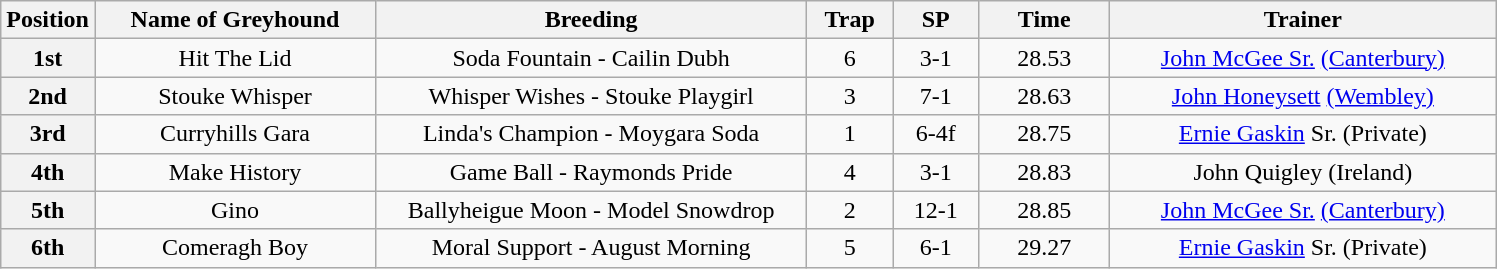<table class="wikitable" style="text-align: center">
<tr>
<th width=50>Position</th>
<th width=180>Name of Greyhound</th>
<th width=280>Breeding</th>
<th width=50>Trap</th>
<th width=50>SP</th>
<th width=80>Time</th>
<th width=250>Trainer</th>
</tr>
<tr>
<th>1st</th>
<td>Hit The Lid</td>
<td>Soda Fountain - Cailin Dubh</td>
<td>6</td>
<td>3-1</td>
<td>28.53</td>
<td><a href='#'>John McGee Sr.</a> <a href='#'>(Canterbury)</a></td>
</tr>
<tr>
<th>2nd</th>
<td>Stouke Whisper</td>
<td>Whisper Wishes - Stouke Playgirl</td>
<td>3</td>
<td>7-1</td>
<td>28.63</td>
<td><a href='#'>John Honeysett</a> <a href='#'>(Wembley)</a></td>
</tr>
<tr>
<th>3rd</th>
<td>Curryhills Gara</td>
<td>Linda's Champion - Moygara Soda</td>
<td>1</td>
<td>6-4f</td>
<td>28.75</td>
<td><a href='#'>Ernie Gaskin</a> Sr. (Private)</td>
</tr>
<tr>
<th>4th</th>
<td>Make History</td>
<td>Game Ball - Raymonds Pride</td>
<td>4</td>
<td>3-1</td>
<td>28.83</td>
<td>John Quigley (Ireland)</td>
</tr>
<tr>
<th>5th</th>
<td>Gino</td>
<td>Ballyheigue Moon - Model Snowdrop</td>
<td>2</td>
<td>12-1</td>
<td>28.85</td>
<td><a href='#'>John McGee Sr.</a> <a href='#'>(Canterbury)</a></td>
</tr>
<tr>
<th>6th</th>
<td>Comeragh Boy</td>
<td>Moral Support - August Morning</td>
<td>5</td>
<td>6-1</td>
<td>29.27</td>
<td><a href='#'>Ernie Gaskin</a> Sr. (Private)</td>
</tr>
</table>
